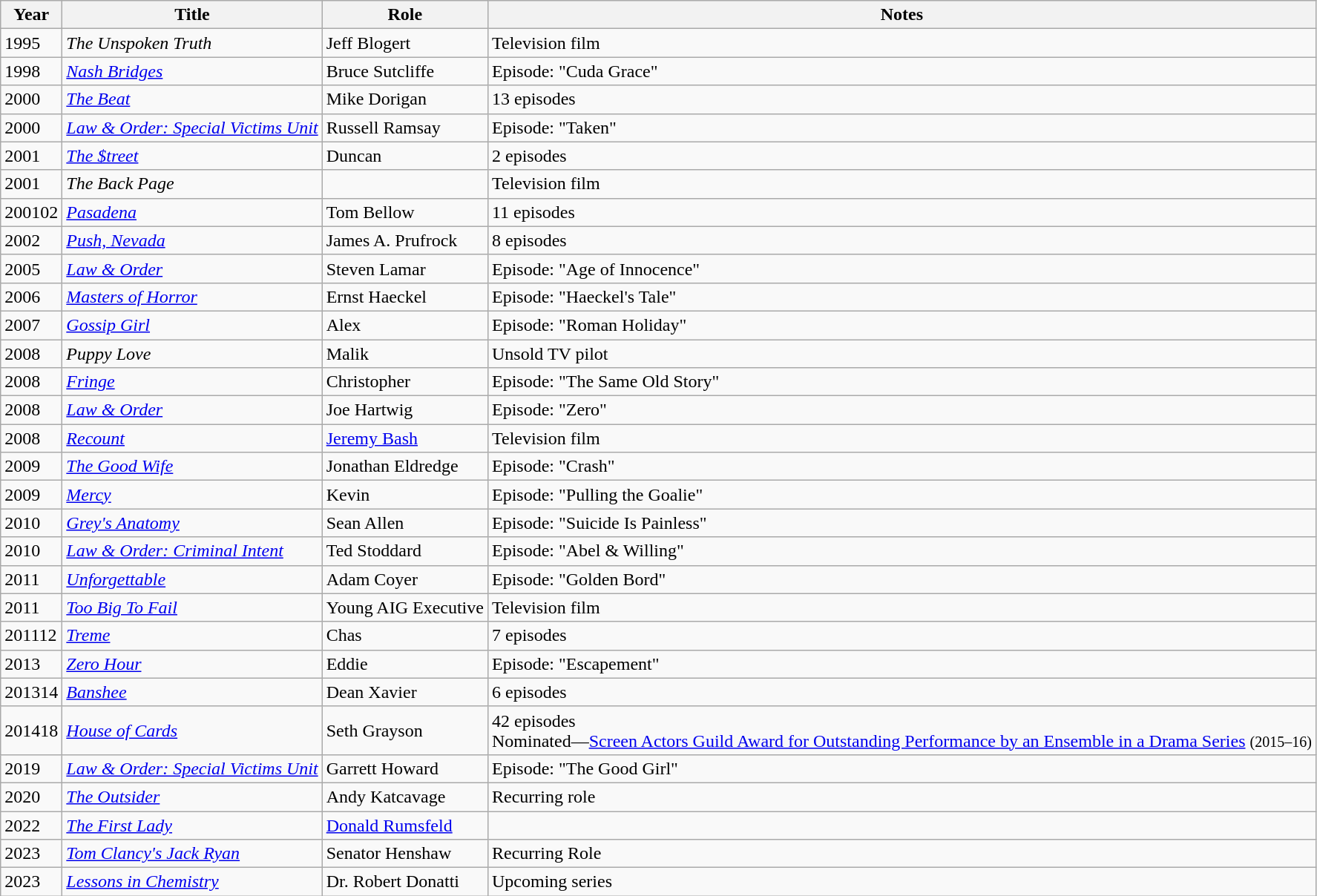<table class="wikitable sortable">
<tr>
<th>Year</th>
<th>Title</th>
<th>Role</th>
<th>Notes</th>
</tr>
<tr>
<td>1995</td>
<td><em>The Unspoken Truth</em></td>
<td>Jeff Blogert</td>
<td>Television film</td>
</tr>
<tr>
<td>1998</td>
<td><em><a href='#'>Nash Bridges</a></em></td>
<td>Bruce Sutcliffe</td>
<td>Episode: "Cuda Grace"</td>
</tr>
<tr>
<td>2000</td>
<td><em><a href='#'>The Beat</a></em></td>
<td>Mike Dorigan</td>
<td>13 episodes</td>
</tr>
<tr>
<td>2000</td>
<td><em><a href='#'>Law & Order: Special Victims Unit</a></em></td>
<td>Russell Ramsay</td>
<td>Episode: "Taken"</td>
</tr>
<tr>
<td>2001</td>
<td><em><a href='#'>The $treet</a></em></td>
<td>Duncan</td>
<td>2 episodes</td>
</tr>
<tr>
<td>2001</td>
<td><em>The Back Page</em></td>
<td></td>
<td>Television film</td>
</tr>
<tr>
<td>200102</td>
<td><em><a href='#'>Pasadena</a></em></td>
<td>Tom Bellow</td>
<td>11 episodes</td>
</tr>
<tr>
<td>2002</td>
<td><em><a href='#'>Push, Nevada</a></em></td>
<td>James A. Prufrock</td>
<td>8 episodes</td>
</tr>
<tr>
<td>2005</td>
<td><em><a href='#'>Law & Order</a></em></td>
<td>Steven Lamar</td>
<td>Episode: "Age of Innocence"</td>
</tr>
<tr>
<td>2006</td>
<td><em><a href='#'>Masters of Horror</a></em></td>
<td>Ernst Haeckel</td>
<td>Episode: "Haeckel's Tale"</td>
</tr>
<tr>
<td>2007</td>
<td><em><a href='#'>Gossip Girl</a></em></td>
<td>Alex</td>
<td>Episode: "Roman Holiday"</td>
</tr>
<tr>
<td>2008</td>
<td><em>Puppy Love</em></td>
<td>Malik</td>
<td>Unsold TV pilot</td>
</tr>
<tr>
<td>2008</td>
<td><em><a href='#'>Fringe</a></em></td>
<td>Christopher</td>
<td>Episode: "The Same Old Story"</td>
</tr>
<tr>
<td>2008</td>
<td><em><a href='#'>Law & Order</a></em></td>
<td>Joe Hartwig</td>
<td>Episode: "Zero"</td>
</tr>
<tr>
<td>2008</td>
<td><em><a href='#'>Recount</a></em></td>
<td><a href='#'>Jeremy Bash</a></td>
<td>Television film</td>
</tr>
<tr>
<td>2009</td>
<td><em><a href='#'>The Good Wife</a></em></td>
<td>Jonathan Eldredge</td>
<td>Episode: "Crash"</td>
</tr>
<tr>
<td>2009</td>
<td><em><a href='#'>Mercy</a></em></td>
<td>Kevin</td>
<td>Episode: "Pulling the Goalie"</td>
</tr>
<tr>
<td>2010</td>
<td><em><a href='#'>Grey's Anatomy</a></em></td>
<td>Sean Allen</td>
<td>Episode: "Suicide Is Painless"</td>
</tr>
<tr>
<td>2010</td>
<td><em><a href='#'>Law & Order: Criminal Intent</a></em></td>
<td>Ted Stoddard</td>
<td>Episode: "Abel & Willing"</td>
</tr>
<tr>
<td>2011</td>
<td><em><a href='#'>Unforgettable</a></em></td>
<td>Adam Coyer</td>
<td>Episode: "Golden Bord"</td>
</tr>
<tr>
<td>2011</td>
<td><em><a href='#'>Too Big To Fail</a></em></td>
<td>Young AIG Executive</td>
<td>Television film</td>
</tr>
<tr>
<td>201112</td>
<td><em><a href='#'>Treme</a></em></td>
<td>Chas</td>
<td>7 episodes</td>
</tr>
<tr>
<td>2013</td>
<td><em><a href='#'>Zero Hour</a></em></td>
<td>Eddie</td>
<td>Episode: "Escapement"</td>
</tr>
<tr>
<td>201314</td>
<td><em><a href='#'>Banshee</a></em></td>
<td>Dean Xavier</td>
<td>6 episodes</td>
</tr>
<tr>
<td>201418</td>
<td><em><a href='#'>House of Cards</a></em></td>
<td>Seth Grayson</td>
<td>42 episodes<br>Nominated—<a href='#'>Screen Actors Guild Award for Outstanding Performance by an Ensemble in a Drama Series</a> <small>(2015–16)</small></td>
</tr>
<tr>
<td>2019</td>
<td><em><a href='#'>Law & Order: Special Victims Unit</a></em></td>
<td>Garrett Howard</td>
<td>Episode: "The Good Girl"</td>
</tr>
<tr>
<td>2020</td>
<td><em><a href='#'>The Outsider</a></em></td>
<td>Andy Katcavage</td>
<td>Recurring role</td>
</tr>
<tr>
<td>2022</td>
<td><em><a href='#'>The First Lady</a></em></td>
<td><a href='#'>Donald Rumsfeld</a></td>
<td></td>
</tr>
<tr>
<td>2023</td>
<td><em><a href='#'>Tom Clancy's Jack Ryan</a></em></td>
<td>Senator Henshaw</td>
<td>Recurring Role</td>
</tr>
<tr>
<td>2023</td>
<td><em><a href='#'>Lessons in Chemistry</a></em></td>
<td>Dr. Robert Donatti</td>
<td>Upcoming series</td>
</tr>
</table>
